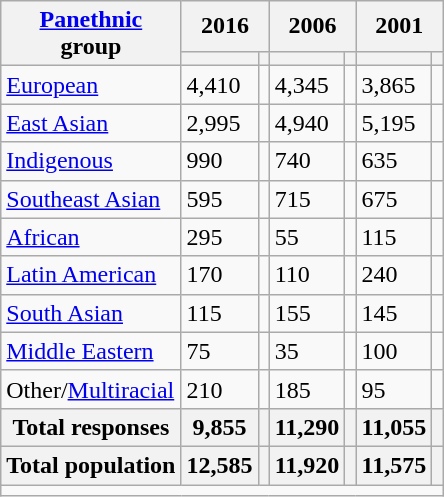<table class="wikitable sortable">
<tr>
<th rowspan="2"><a href='#'>Panethnic</a><br>group</th>
<th colspan="2">2016</th>
<th colspan="2">2006</th>
<th colspan="2">2001</th>
</tr>
<tr>
<th><a href='#'></a></th>
<th></th>
<th></th>
<th></th>
<th></th>
<th></th>
</tr>
<tr>
<td><a href='#'>European</a></td>
<td>4,410</td>
<td></td>
<td>4,345</td>
<td></td>
<td>3,865</td>
<td></td>
</tr>
<tr>
<td><a href='#'>East Asian</a></td>
<td>2,995</td>
<td></td>
<td>4,940</td>
<td></td>
<td>5,195</td>
<td></td>
</tr>
<tr>
<td><a href='#'>Indigenous</a></td>
<td>990</td>
<td></td>
<td>740</td>
<td></td>
<td>635</td>
<td></td>
</tr>
<tr>
<td><a href='#'>Southeast Asian</a></td>
<td>595</td>
<td></td>
<td>715</td>
<td></td>
<td>675</td>
<td></td>
</tr>
<tr>
<td><a href='#'>African</a></td>
<td>295</td>
<td></td>
<td>55</td>
<td></td>
<td>115</td>
<td></td>
</tr>
<tr>
<td><a href='#'>Latin American</a></td>
<td>170</td>
<td></td>
<td>110</td>
<td></td>
<td>240</td>
<td></td>
</tr>
<tr>
<td><a href='#'>South Asian</a></td>
<td>115</td>
<td></td>
<td>155</td>
<td></td>
<td>145</td>
<td></td>
</tr>
<tr>
<td><a href='#'>Middle Eastern</a></td>
<td>75</td>
<td></td>
<td>35</td>
<td></td>
<td>100</td>
<td></td>
</tr>
<tr>
<td>Other/<a href='#'>Multiracial</a></td>
<td>210</td>
<td></td>
<td>185</td>
<td></td>
<td>95</td>
<td></td>
</tr>
<tr>
<th>Total responses</th>
<th>9,855</th>
<th></th>
<th>11,290</th>
<th></th>
<th>11,055</th>
<th></th>
</tr>
<tr>
<th>Total population</th>
<th>12,585</th>
<th></th>
<th>11,920</th>
<th></th>
<th>11,575</th>
<th></th>
</tr>
<tr class="sortbottom">
<td colspan="10"></td>
</tr>
</table>
